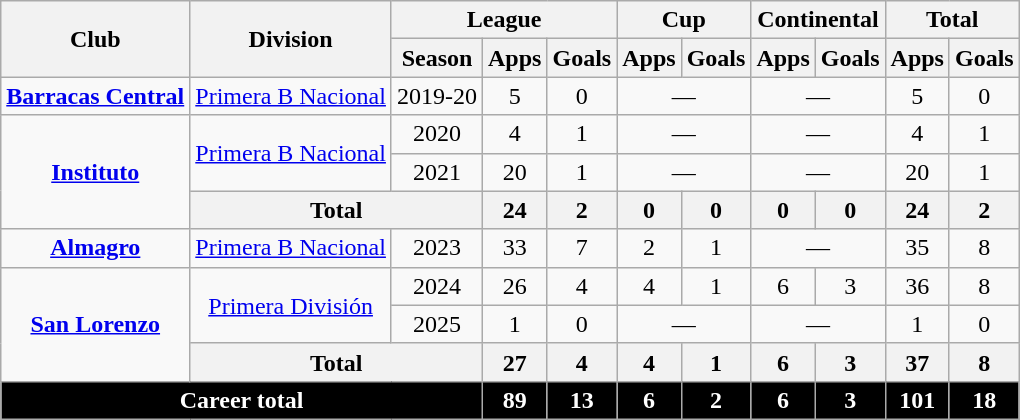<table class="wikitable" style="text-align: center">
<tr>
<th rowspan="2">Club</th>
<th rowspan="2">Division</th>
<th colspan="3">League</th>
<th colspan="2">Cup</th>
<th colspan="2">Continental</th>
<th colspan="2">Total</th>
</tr>
<tr>
<th>Season</th>
<th>Apps</th>
<th>Goals</th>
<th>Apps</th>
<th>Goals</th>
<th>Apps</th>
<th>Goals</th>
<th>Apps</th>
<th>Goals</th>
</tr>
<tr>
<td><strong><a href='#'>Barracas Central</a></strong></td>
<td><a href='#'>Primera B Nacional</a></td>
<td>2019-20</td>
<td>5</td>
<td>0</td>
<td colspan="2">—</td>
<td colspan="2">—</td>
<td>5</td>
<td>0</td>
</tr>
<tr>
<td rowspan="3"><strong><a href='#'>Instituto</a></strong></td>
<td rowspan="2"><a href='#'>Primera B Nacional</a></td>
<td>2020</td>
<td>4</td>
<td>1</td>
<td colspan="2">—</td>
<td colspan="2">—</td>
<td>4</td>
<td>1</td>
</tr>
<tr>
<td>2021</td>
<td>20</td>
<td>1</td>
<td colspan="2">—</td>
<td colspan="2">—</td>
<td>20</td>
<td>1</td>
</tr>
<tr>
<th colspan="2">Total</th>
<th>24</th>
<th>2</th>
<th>0</th>
<th>0</th>
<th>0</th>
<th>0</th>
<th>24</th>
<th>2</th>
</tr>
<tr>
<td><strong><a href='#'>Almagro</a></strong></td>
<td><a href='#'>Primera B Nacional</a></td>
<td>2023</td>
<td>33</td>
<td>7</td>
<td>2</td>
<td>1</td>
<td colspan="2">—</td>
<td>35</td>
<td>8</td>
</tr>
<tr>
<td rowspan="3"><strong><a href='#'>San Lorenzo</a></strong></td>
<td rowspan="2"><a href='#'>Primera División</a></td>
<td>2024</td>
<td>26</td>
<td>4</td>
<td>4</td>
<td>1</td>
<td>6</td>
<td>3</td>
<td>36</td>
<td>8</td>
</tr>
<tr>
<td>2025</td>
<td>1</td>
<td>0</td>
<td colspan="2">—</td>
<td colspan="2">—</td>
<td>1</td>
<td>0</td>
</tr>
<tr>
<th colspan="2">Total</th>
<th>27</th>
<th>4</th>
<th>4</th>
<th>1</th>
<th>6</th>
<th>3</th>
<th>37</th>
<th>8</th>
</tr>
<tr style="color: white; font-weight: bold; background: #000">
<td colspan="3">Career total</td>
<td>89</td>
<td>13</td>
<td>6</td>
<td>2</td>
<td>6</td>
<td>3</td>
<td>101</td>
<td>18</td>
</tr>
</table>
